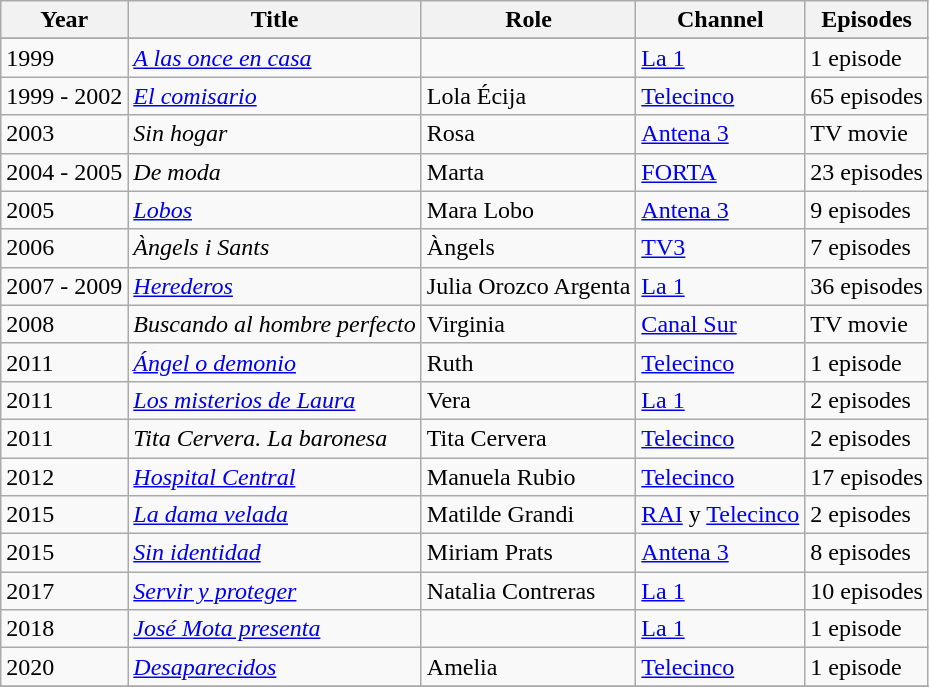<table class="wikitable sortable">
<tr>
<th>Year</th>
<th>Title</th>
<th>Role</th>
<th>Channel</th>
<th>Episodes</th>
</tr>
<tr>
</tr>
<tr>
<td>1999</td>
<td><em><a href='#'>A las once en casa</a></em></td>
<td></td>
<td><a href='#'>La 1</a></td>
<td>1 episode</td>
</tr>
<tr>
<td>1999 - 2002</td>
<td><em><a href='#'>El comisario</a></em></td>
<td>Lola Écija</td>
<td><a href='#'>Telecinco</a></td>
<td>65 episodes</td>
</tr>
<tr>
<td>2003</td>
<td><em>Sin hogar</em></td>
<td>Rosa</td>
<td><a href='#'>Antena 3</a></td>
<td>TV movie</td>
</tr>
<tr>
<td>2004 - 2005</td>
<td><em>De moda</em></td>
<td>Marta</td>
<td><a href='#'>FORTA</a></td>
<td>23 episodes</td>
</tr>
<tr>
<td>2005</td>
<td><em><a href='#'>Lobos</a></em></td>
<td>Mara Lobo</td>
<td><a href='#'>Antena 3</a></td>
<td>9 episodes</td>
</tr>
<tr>
<td>2006</td>
<td><em>Àngels i Sants</em></td>
<td>Àngels</td>
<td><a href='#'>TV3</a></td>
<td>7 episodes</td>
</tr>
<tr>
<td>2007 - 2009</td>
<td><em><a href='#'>Herederos</a></em></td>
<td>Julia Orozco Argenta</td>
<td><a href='#'>La 1</a></td>
<td>36 episodes</td>
</tr>
<tr>
<td>2008</td>
<td><em>Buscando al hombre perfecto</em></td>
<td>Virginia</td>
<td><a href='#'>Canal Sur</a></td>
<td>TV movie</td>
</tr>
<tr>
<td>2011</td>
<td><em><a href='#'>Ángel o demonio</a></em></td>
<td>Ruth</td>
<td><a href='#'>Telecinco</a></td>
<td>1 episode</td>
</tr>
<tr>
<td>2011</td>
<td><em><a href='#'>Los misterios de Laura</a></em></td>
<td>Vera</td>
<td><a href='#'>La 1</a></td>
<td>2 episodes</td>
</tr>
<tr>
<td>2011</td>
<td><em>Tita Cervera. La baronesa</em></td>
<td>Tita Cervera</td>
<td><a href='#'>Telecinco</a></td>
<td>2 episodes</td>
</tr>
<tr>
<td>2012</td>
<td><em><a href='#'>Hospital Central</a></em></td>
<td>Manuela Rubio</td>
<td><a href='#'>Telecinco</a></td>
<td>17 episodes</td>
</tr>
<tr>
<td>2015</td>
<td><em><a href='#'>La dama velada</a></em></td>
<td>Matilde Grandi</td>
<td><a href='#'>RAI</a> y <a href='#'>Telecinco</a></td>
<td>2 episodes</td>
</tr>
<tr>
<td>2015</td>
<td><em><a href='#'>Sin identidad</a></em></td>
<td>Miriam Prats</td>
<td><a href='#'>Antena 3</a></td>
<td>8 episodes</td>
</tr>
<tr>
<td>2017</td>
<td><em><a href='#'>Servir y proteger</a></em></td>
<td>Natalia Contreras</td>
<td><a href='#'>La 1</a></td>
<td>10 episodes</td>
</tr>
<tr>
<td>2018</td>
<td><em><a href='#'>José Mota presenta</a></em></td>
<td></td>
<td><a href='#'>La 1</a></td>
<td>1 episode</td>
</tr>
<tr>
<td>2020</td>
<td><em><a href='#'>Desaparecidos</a></em></td>
<td>Amelia</td>
<td><a href='#'>Telecinco</a></td>
<td>1 episode</td>
</tr>
<tr>
</tr>
</table>
